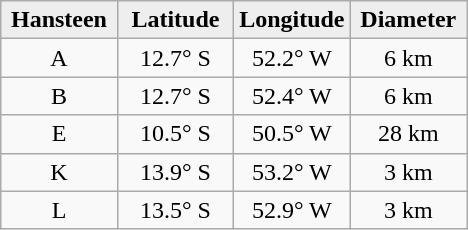<table class="wikitable">
<tr>
<th width="25%" style="background:#eeeeee;">Hansteen</th>
<th width="25%" style="background:#eeeeee;">Latitude</th>
<th width="25%" style="background:#eeeeee;">Longitude</th>
<th width="25%" style="background:#eeeeee;">Diameter</th>
</tr>
<tr>
<td align="center">A</td>
<td align="center">12.7° S</td>
<td align="center">52.2° W</td>
<td align="center">6 km</td>
</tr>
<tr>
<td align="center">B</td>
<td align="center">12.7° S</td>
<td align="center">52.4° W</td>
<td align="center">6 km</td>
</tr>
<tr>
<td align="center">E</td>
<td align="center">10.5° S</td>
<td align="center">50.5° W</td>
<td align="center">28 km</td>
</tr>
<tr>
<td align="center">K</td>
<td align="center">13.9° S</td>
<td align="center">53.2° W</td>
<td align="center">3 km</td>
</tr>
<tr>
<td align="center">L</td>
<td align="center">13.5° S</td>
<td align="center">52.9° W</td>
<td align="center">3 km</td>
</tr>
</table>
